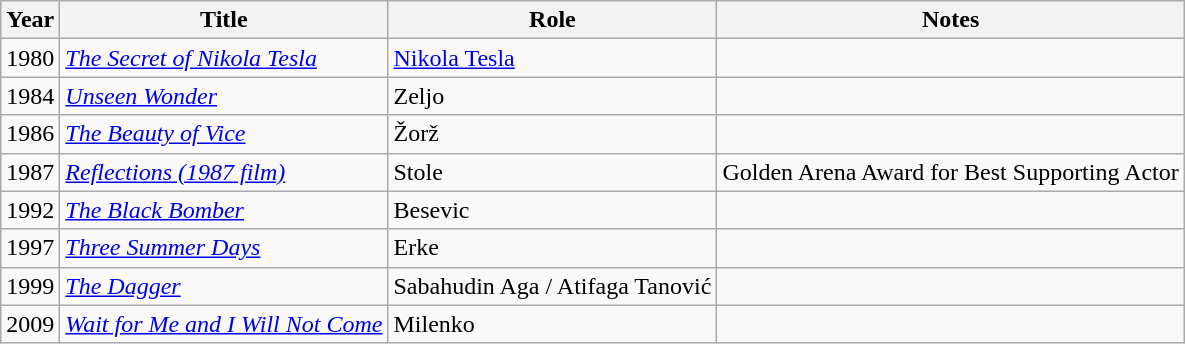<table class="wikitable sortable">
<tr>
<th>Year</th>
<th>Title</th>
<th>Role</th>
<th class="unsortable">Notes</th>
</tr>
<tr>
<td>1980</td>
<td><em><a href='#'>The Secret of Nikola Tesla</a></em></td>
<td><a href='#'>Nikola Tesla</a></td>
<td></td>
</tr>
<tr>
<td>1984</td>
<td><em><a href='#'>Unseen Wonder</a></em></td>
<td>Zeljo</td>
<td></td>
</tr>
<tr>
<td>1986</td>
<td><em><a href='#'>The Beauty of Vice</a></em></td>
<td>Žorž</td>
<td></td>
</tr>
<tr>
<td>1987</td>
<td><em><a href='#'>Reflections (1987 film)</a></em></td>
<td>Stole</td>
<td>Golden Arena Award for Best Supporting Actor</td>
</tr>
<tr>
<td>1992</td>
<td><em><a href='#'>The Black Bomber</a></em></td>
<td>Besevic</td>
<td></td>
</tr>
<tr>
<td>1997</td>
<td><em><a href='#'>Three Summer Days</a></em></td>
<td>Erke</td>
<td></td>
</tr>
<tr>
<td>1999</td>
<td><em><a href='#'>The Dagger</a></em></td>
<td>Sabahudin Aga / Atifaga Tanović</td>
<td></td>
</tr>
<tr>
<td>2009</td>
<td><em><a href='#'>Wait for Me and I Will Not Come</a></em></td>
<td>Milenko</td>
<td></td>
</tr>
</table>
